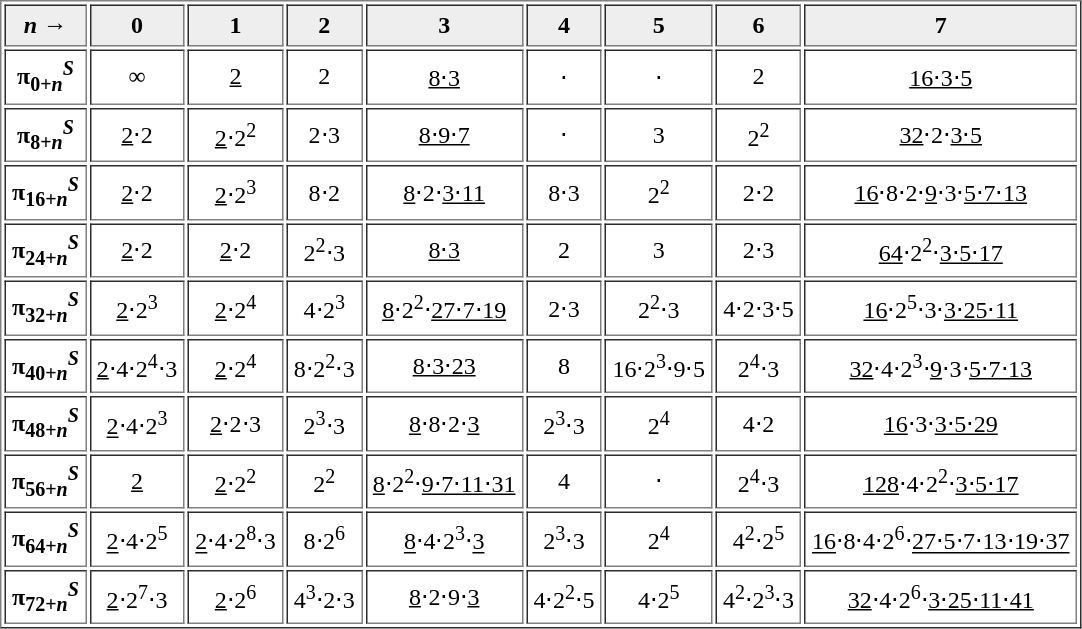<table class="toccontents" border="1" cellpadding="4" style="text-align: center">
<tr style="background: #eee">
<th><em>n</em> →</th>
<th>0</th>
<th>1</th>
<th>2</th>
<th>3</th>
<th>4</th>
<th>5</th>
<th>6</th>
<th>7</th>
</tr>
<tr>
<th>π<sub>0+<em>n</em></sub><sup><em>S</em></sup></th>
<td>∞</td>
<td><u>2</u></td>
<td>2</td>
<td><u>8⋅3</u></td>
<td>⋅</td>
<td>⋅</td>
<td>2</td>
<td><u>16⋅3⋅5</u></td>
</tr>
<tr>
<th>π<sub>8+<em>n</em></sub><sup><em>S</em></sup></th>
<td><u>2</u>⋅2</td>
<td><u>2</u>⋅2<sup>2</sup></td>
<td>2⋅3</td>
<td><u>8⋅9⋅7</u></td>
<td>⋅</td>
<td>3</td>
<td>2<sup>2</sup></td>
<td><u>32</u>⋅2⋅<u>3⋅5</u></td>
</tr>
<tr>
<th>π<sub>16+<em>n</em></sub><sup><em>S</em></sup></th>
<td><u>2</u>⋅2</td>
<td><u>2</u>⋅2<sup>3</sup></td>
<td>8⋅2</td>
<td><u>8</u>⋅2⋅<u>3⋅11</u></td>
<td>8⋅3</td>
<td>2<sup>2</sup></td>
<td>2⋅2</td>
<td><u>16</u>⋅8⋅2⋅<u>9</u>⋅3⋅<u>5⋅7⋅13</u></td>
</tr>
<tr>
<th>π<sub>24+<em>n</em></sub><sup><em>S</em></sup></th>
<td><u>2</u>⋅2</td>
<td><u>2</u>⋅2</td>
<td>2<sup>2</sup>⋅3</td>
<td><u>8⋅3</u></td>
<td>2</td>
<td>3</td>
<td>2⋅3</td>
<td><u>64</u>⋅2<sup>2</sup>⋅<u>3⋅5⋅17</u></td>
</tr>
<tr>
<th>π<sub>32+<em>n</em></sub><sup><em>S</em></sup></th>
<td><u>2</u>⋅2<sup>3</sup></td>
<td><u>2</u>⋅2<sup>4</sup></td>
<td>4⋅2<sup>3</sup></td>
<td><u>8</u>⋅2<sup>2</sup>⋅<u>27⋅7⋅19</u></td>
<td>2⋅3</td>
<td>2<sup>2</sup>⋅3</td>
<td>4⋅2⋅3⋅5</td>
<td><u>16</u>⋅2<sup>5</sup>⋅3⋅<u>3⋅25⋅11</u></td>
</tr>
<tr>
<th>π<sub>40+<em>n</em></sub><sup><em>S</em></sup></th>
<td><u>2</u>⋅4⋅2<sup>4</sup>⋅3</td>
<td><u>2</u>⋅2<sup>4</sup></td>
<td>8⋅2<sup>2</sup>⋅3</td>
<td><u>8⋅3⋅23</u></td>
<td>8</td>
<td>16⋅2<sup>3</sup>⋅9⋅5</td>
<td>2<sup>4</sup>⋅3</td>
<td><u>32</u>⋅4⋅2<sup>3</sup>⋅<u>9</u>⋅3⋅<u>5⋅7⋅13</u></td>
</tr>
<tr>
<th>π<sub>48+<em>n</em></sub><sup><em>S</em></sup></th>
<td><u>2</u>⋅4⋅2<sup>3</sup></td>
<td><u>2</u>⋅2⋅3</td>
<td>2<sup>3</sup>⋅3</td>
<td><u>8</u>⋅8⋅2⋅<u>3</u></td>
<td>2<sup>3</sup>⋅3</td>
<td>2<sup>4</sup></td>
<td>4⋅2</td>
<td><u>16</u>⋅3⋅<u>3⋅5⋅29</u></td>
</tr>
<tr>
<th>π<sub>56+<em>n</em></sub><sup><em>S</em></sup></th>
<td><u>2</u></td>
<td><u>2</u>⋅2<sup>2</sup></td>
<td>2<sup>2</sup></td>
<td><u>8</u>⋅2<sup>2</sup>⋅<u>9⋅7⋅11⋅31</u></td>
<td>4</td>
<td>⋅</td>
<td>2<sup>4</sup>⋅3</td>
<td><u>128</u>⋅4⋅2<sup>2</sup>⋅<u>3⋅5⋅17</u></td>
</tr>
<tr>
<th>π<sub>64+<em>n</em></sub><sup><em>S</em></sup></th>
<td><u>2</u>⋅4⋅2<sup>5</sup></td>
<td><u>2</u>⋅4⋅2<sup>8</sup>⋅3</td>
<td>8⋅2<sup>6</sup></td>
<td><u>8</u>⋅4⋅2<sup>3</sup>⋅<u>3</u></td>
<td>2<sup>3</sup>⋅3</td>
<td>2<sup>4</sup></td>
<td>4<sup>2</sup>⋅2<sup>5</sup></td>
<td><u>16</u>⋅8⋅4⋅2<sup>6</sup>⋅<u>27⋅5⋅7⋅13⋅19⋅37</u></td>
</tr>
<tr>
<th>π<sub>72+<em>n</em></sub><sup><em>S</em></sup></th>
<td><u>2</u>⋅2<sup>7</sup>⋅3</td>
<td><u>2</u>⋅2<sup>6</sup></td>
<td>4<sup>3</sup>⋅2⋅3</td>
<td><u>8</u>⋅2⋅9⋅<u>3</u></td>
<td>4⋅2<sup>2</sup>⋅5</td>
<td>4⋅2<sup>5</sup></td>
<td>4<sup>2</sup>⋅2<sup>3</sup>⋅3</td>
<td><u>32</u>⋅4⋅2<sup>6</sup>⋅<u>3⋅25⋅11⋅41</u></td>
</tr>
</table>
